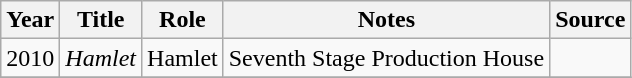<table class="wikitable sortable" >
<tr>
<th>Year</th>
<th>Title</th>
<th>Role</th>
<th class="unsortable">Notes </th>
<th class="unsortable">Source </th>
</tr>
<tr>
<td>2010</td>
<td><em>Hamlet</em></td>
<td>Hamlet</td>
<td>Seventh Stage Production House</td>
<td></td>
</tr>
<tr>
</tr>
</table>
